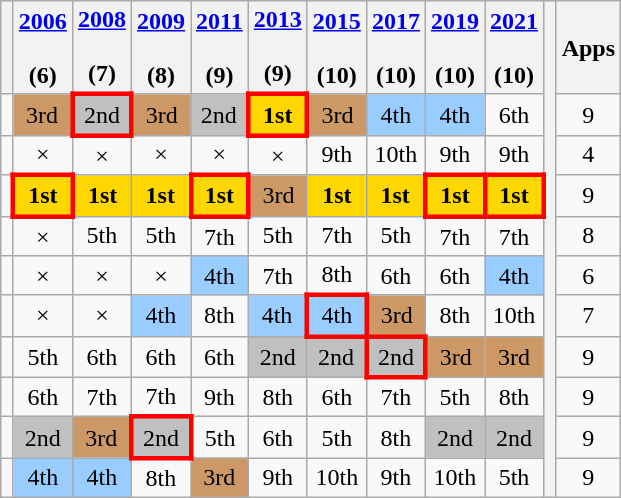<table class="wikitable" style="text-align: center">
<tr valign=center>
<th></th>
<th><a href='#'>2006</a><br> <br> (6)</th>
<th><a href='#'>2008</a><br> <br> (7)</th>
<th><a href='#'>2009</a><br> <br> (8)</th>
<th><a href='#'>2011</a><br> <br> (9)</th>
<th><a href='#'>2013</a><br> <br> (9)</th>
<th><a href='#'>2015</a><br> <br> (10)</th>
<th><a href='#'>2017</a><br> <br> (10)</th>
<th><a href='#'>2019</a><br> <br> (10)</th>
<th><a href='#'>2021</a><br> <br> (10)</th>
<th rowspan=11></th>
<th>Apps<br><big></big></th>
</tr>
<tr>
<td align=left></td>
<td bgcolor=#cc9966>3rd</td>
<td bgcolor=silver style="border:3px solid red">2nd</td>
<td bgcolor=#cc9966>3rd</td>
<td bgcolor=silver>2nd</td>
<td bgcolor=gold style="border:3px solid red"><strong>1st</strong></td>
<td bgcolor=#cc9966>3rd</td>
<td bgcolor=#9acdff>4th</td>
<td bgcolor=#9acdff>4th</td>
<td>6th</td>
<td>9</td>
</tr>
<tr>
<td align=left></td>
<td>×</td>
<td>×</td>
<td>×</td>
<td>×</td>
<td>×</td>
<td>9th</td>
<td>10th</td>
<td>9th</td>
<td>9th</td>
<td>4</td>
</tr>
<tr>
<td align=left></td>
<td bgcolor=gold style="border:3px solid red"><strong>1st</strong></td>
<td bgcolor=gold><strong>1st</strong></td>
<td bgcolor=gold><strong>1st</strong></td>
<td bgcolor=gold style="border:3px solid red"><strong>1st</strong></td>
<td bgcolor=#cc9966>3rd</td>
<td bgcolor=gold><strong>1st</strong></td>
<td bgcolor=gold><strong>1st</strong></td>
<td bgcolor=gold style="border:3px solid red"><strong>1st</strong></td>
<td bgcolor=gold style="border:3px solid red"><strong>1st</strong></td>
<td>9</td>
</tr>
<tr>
<td align=left></td>
<td>×</td>
<td>5th</td>
<td>5th</td>
<td>7th</td>
<td>5th</td>
<td>7th</td>
<td>5th</td>
<td>7th</td>
<td>7th</td>
<td>8</td>
</tr>
<tr>
<td align=left></td>
<td>×</td>
<td>×</td>
<td>×</td>
<td bgcolor=#9acdff>4th</td>
<td>7th</td>
<td>8th</td>
<td>6th</td>
<td>6th</td>
<td bgcolor=#9acdff>4th</td>
<td>6</td>
</tr>
<tr>
<td align=left></td>
<td>×</td>
<td>×</td>
<td bgcolor=#9acdff>4th</td>
<td>8th</td>
<td bgcolor=#9acdff>4th</td>
<td bgcolor=#9acdff style="border:3px solid red">4th</td>
<td bgcolor=#cc9966>3rd</td>
<td>8th</td>
<td>10th</td>
<td>7</td>
</tr>
<tr>
<td align=left></td>
<td>5th</td>
<td>6th</td>
<td>6th</td>
<td>6th</td>
<td bgcolor=silver>2nd</td>
<td bgcolor=silver>2nd</td>
<td bgcolor=silver style="border:3px solid red">2nd</td>
<td bgcolor=#cc9966>3rd</td>
<td bgcolor=#cc9966>3rd</td>
<td>9</td>
</tr>
<tr>
<td align=left></td>
<td>6th</td>
<td>7th</td>
<td>7th</td>
<td>9th</td>
<td>8th</td>
<td>6th</td>
<td>7th</td>
<td>5th</td>
<td>8th</td>
<td>9</td>
</tr>
<tr>
<td align=left></td>
<td bgcolor=silver>2nd</td>
<td bgcolor=#cc9966>3rd</td>
<td bgcolor=silver style="border:3px solid red">2nd</td>
<td>5th</td>
<td>6th</td>
<td>5th</td>
<td>8th</td>
<td bgcolor=silver>2nd</td>
<td bgcolor=silver>2nd</td>
<td>9</td>
</tr>
<tr>
<td align=left></td>
<td bgcolor=#9acdff>4th</td>
<td bgcolor=#9acdff>4th</td>
<td>8th</td>
<td bgcolor=#cc9966>3rd</td>
<td>9th</td>
<td>10th</td>
<td>9th</td>
<td>10th</td>
<td>5th</td>
<td>9</td>
</tr>
</table>
